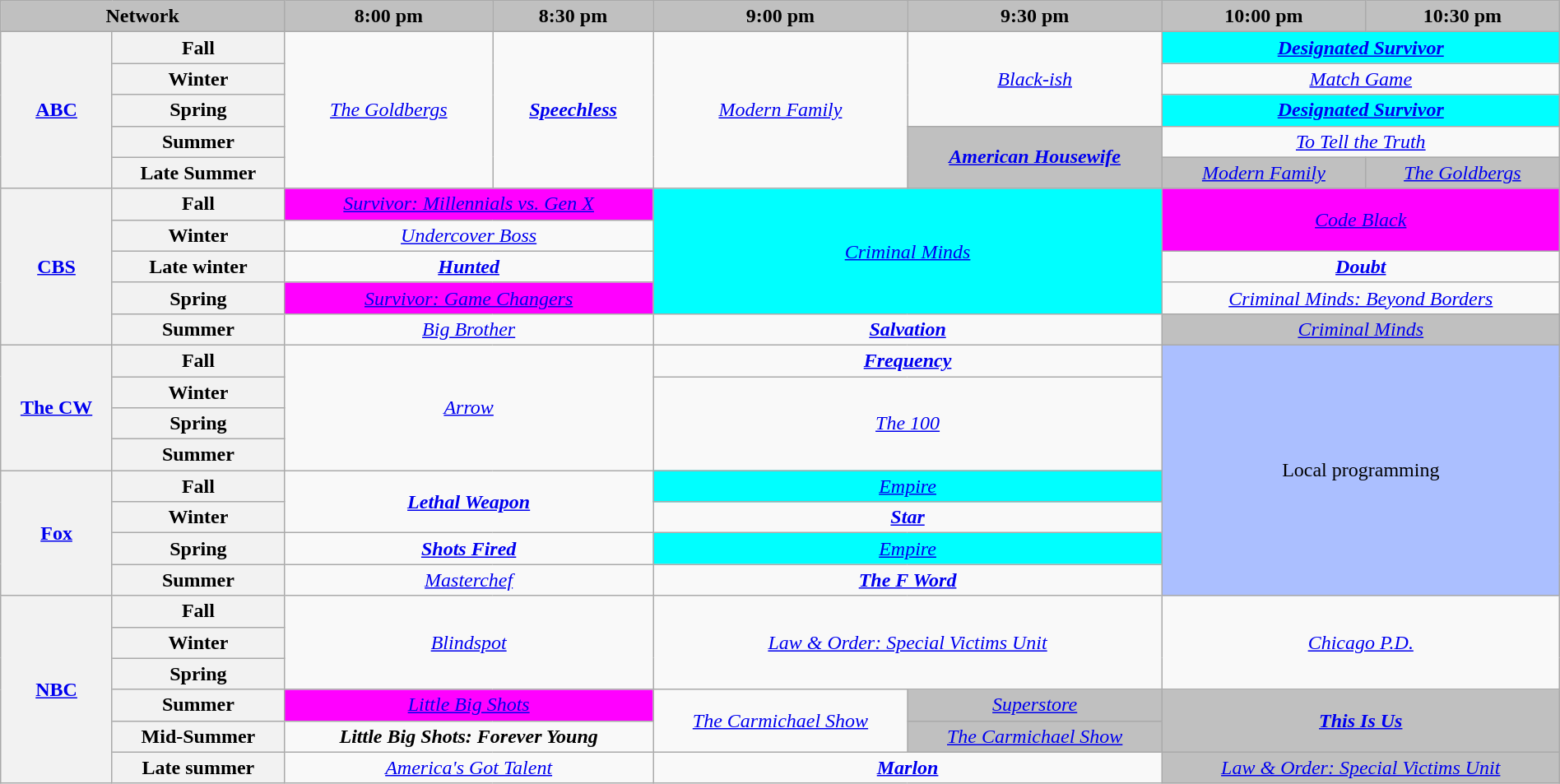<table class="wikitable" style="width:100%;margin-right:0;text-align:center">
<tr>
<th colspan="2" style="background-color:#C0C0C0;text-align:center">Network</th>
<th style="background-color:#C0C0C0;text-align:center">8:00 pm</th>
<th style="background-color:#C0C0C0;text-align:center">8:30 pm</th>
<th style="background-color:#C0C0C0;text-align:center">9:00 pm</th>
<th style="background-color:#C0C0C0;text-align:center">9:30 pm</th>
<th style="background-color:#C0C0C0;text-align:center">10:00 pm</th>
<th style="background-color:#C0C0C0;text-align:center">10:30 pm</th>
</tr>
<tr>
<th rowspan="5"><a href='#'>ABC</a></th>
<th>Fall</th>
<td rowspan="5"><em><a href='#'>The Goldbergs</a></em></td>
<td rowspan="5"><strong><em><a href='#'>Speechless</a></em></strong></td>
<td rowspan="5"><em><a href='#'>Modern Family</a></em></td>
<td rowspan="3"><em><a href='#'>Black-ish</a></em></td>
<td colspan="2" style="background:#00FFFF"><strong><em><a href='#'>Designated Survivor</a></em></strong> </td>
</tr>
<tr>
<th>Winter</th>
<td colspan="2"><em><a href='#'>Match Game</a></em></td>
</tr>
<tr>
<th>Spring</th>
<td colspan="2" style="background:#00FFFF"><strong><em><a href='#'>Designated Survivor</a></em></strong> </td>
</tr>
<tr>
<th>Summer</th>
<td style="background:#C0C0C0;" rowspan="2"><strong><em><a href='#'>American Housewife</a></em></strong> </td>
<td colspan="2"><em><a href='#'>To Tell the Truth</a></em></td>
</tr>
<tr>
<th>Late Summer</th>
<td style="background:#C0C0C0;"><em><a href='#'>Modern Family</a></em> </td>
<td style="background:#C0C0C0;"><em><a href='#'>The Goldbergs</a></em> </td>
</tr>
<tr>
<th rowspan="5"><a href='#'>CBS</a></th>
<th>Fall</th>
<td colspan="2" style="background:#FF00FF"><em><a href='#'>Survivor: Millennials vs. Gen X</a></em> </td>
<td rowspan="4" colspan="2" style="background:#00FFFF"><em><a href='#'>Criminal Minds</a></em> </td>
<td rowspan="2" colspan="2" style="background:#FF00FF"><em><a href='#'>Code Black</a></em> </td>
</tr>
<tr>
<th>Winter</th>
<td colspan="2"><em><a href='#'>Undercover Boss</a></em></td>
</tr>
<tr>
<th>Late winter</th>
<td colspan="2"><strong><em><a href='#'>Hunted</a></em></strong></td>
<td colspan="2"><strong><em><a href='#'>Doubt</a></em></strong></td>
</tr>
<tr>
<th>Spring</th>
<td colspan="2" style="background:#FF00FF"><em><a href='#'>Survivor: Game Changers</a></em> </td>
<td colspan="2"><em><a href='#'>Criminal Minds: Beyond Borders</a></em></td>
</tr>
<tr>
<th>Summer</th>
<td colspan="2"><em><a href='#'>Big Brother</a></em></td>
<td colspan="2"><strong><em><a href='#'>Salvation</a></em></strong></td>
<td style="background:#C0C0C0;" colspan="2"><em><a href='#'>Criminal Minds</a></em> </td>
</tr>
<tr>
<th rowspan="4"><a href='#'>The CW</a></th>
<th>Fall</th>
<td rowspan="4" colspan="2"><em><a href='#'>Arrow</a></em></td>
<td colspan="2"><strong><em><a href='#'>Frequency</a></em></strong></td>
<td style="background:#abbfff;" colspan="2" rowspan="8">Local programming</td>
</tr>
<tr>
<th>Winter</th>
<td rowspan="3" colspan="2"><em><a href='#'>The 100</a></em></td>
</tr>
<tr>
<th>Spring</th>
</tr>
<tr>
<th>Summer</th>
</tr>
<tr>
<th rowspan="4"><a href='#'>Fox</a></th>
<th>Fall</th>
<td rowspan="2" colspan="2"><strong><em><a href='#'>Lethal Weapon</a></em></strong></td>
<td colspan="2" style="background:#00FFFF"><em><a href='#'>Empire</a></em> </td>
</tr>
<tr>
<th>Winter</th>
<td colspan="2"><strong><em><a href='#'>Star</a></em></strong></td>
</tr>
<tr>
<th>Spring</th>
<td colspan="2"><strong><em><a href='#'>Shots Fired</a></em></strong></td>
<td colspan="2" style="background:#00FFFF"><em><a href='#'>Empire</a></em> </td>
</tr>
<tr>
<th>Summer</th>
<td colspan="2"><em><a href='#'>Masterchef</a></em></td>
<td colspan="2"><strong><em><a href='#'>The F Word</a></em></strong></td>
</tr>
<tr>
<th rowspan="6"><a href='#'>NBC</a></th>
<th>Fall</th>
<td colspan="2" rowspan="3"><em><a href='#'>Blindspot</a></em></td>
<td colspan="2" rowspan="3"><em><a href='#'>Law & Order: Special Victims Unit</a></em></td>
<td colspan="2" rowspan="3"><em><a href='#'>Chicago P.D.</a></em></td>
</tr>
<tr>
<th>Winter</th>
</tr>
<tr>
<th>Spring</th>
</tr>
<tr>
<th>Summer</th>
<td colspan="2" style="background:#FF00FF;"><em><a href='#'>Little Big Shots</a></em> </td>
<td rowspan="2"><em><a href='#'>The Carmichael Show</a></em></td>
<td style="background:#C0C0C0;"><em><a href='#'>Superstore</a></em> </td>
<td style="background:#C0C0C0;" colspan="2" rowspan="2"><strong><em><a href='#'>This Is Us</a></em></strong> </td>
</tr>
<tr>
<th>Mid-Summer</th>
<td colspan="2"><strong><em>Little Big Shots: Forever Young</em></strong></td>
<td style="background:#C0C0C0;"><em><a href='#'>The Carmichael Show</a></em> </td>
</tr>
<tr>
<th>Late summer</th>
<td colspan="2"><em><a href='#'>America's Got Talent</a></em></td>
<td colspan="2"><strong><em><a href='#'>Marlon</a></em></strong></td>
<td style="background:#C0C0C0;" colspan="2"><em><a href='#'>Law & Order: Special Victims Unit</a></em> </td>
</tr>
</table>
